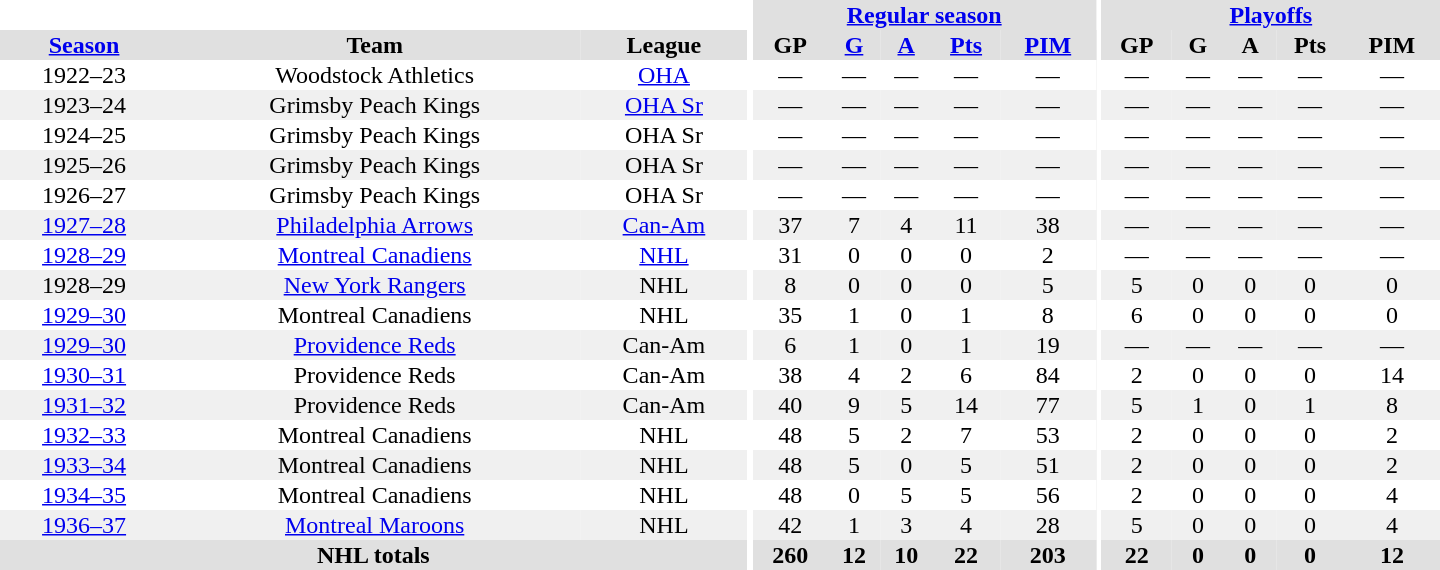<table border="0" cellpadding="1" cellspacing="0" style="text-align:center; width:60em">
<tr bgcolor="#e0e0e0">
<th colspan="3" bgcolor="#ffffff"></th>
<th rowspan="100" bgcolor="#ffffff"></th>
<th colspan="5"><a href='#'>Regular season</a></th>
<th rowspan="100" bgcolor="#ffffff"></th>
<th colspan="5"><a href='#'>Playoffs</a></th>
</tr>
<tr bgcolor="#e0e0e0">
<th><a href='#'>Season</a></th>
<th>Team</th>
<th>League</th>
<th>GP</th>
<th><a href='#'>G</a></th>
<th><a href='#'>A</a></th>
<th><a href='#'>Pts</a></th>
<th><a href='#'>PIM</a></th>
<th>GP</th>
<th>G</th>
<th>A</th>
<th>Pts</th>
<th>PIM</th>
</tr>
<tr>
<td>1922–23</td>
<td>Woodstock Athletics</td>
<td><a href='#'>OHA</a></td>
<td>—</td>
<td>—</td>
<td>—</td>
<td>—</td>
<td>—</td>
<td>—</td>
<td>—</td>
<td>—</td>
<td>—</td>
<td>—</td>
</tr>
<tr bgcolor="#f0f0f0">
<td>1923–24</td>
<td>Grimsby Peach Kings</td>
<td><a href='#'>OHA Sr</a></td>
<td>—</td>
<td>—</td>
<td>—</td>
<td>—</td>
<td>—</td>
<td>—</td>
<td>—</td>
<td>—</td>
<td>—</td>
<td>—</td>
</tr>
<tr>
<td>1924–25</td>
<td>Grimsby Peach Kings</td>
<td>OHA Sr</td>
<td>—</td>
<td>—</td>
<td>—</td>
<td>—</td>
<td>—</td>
<td>—</td>
<td>—</td>
<td>—</td>
<td>—</td>
<td>—</td>
</tr>
<tr bgcolor="#f0f0f0">
<td>1925–26</td>
<td>Grimsby Peach Kings</td>
<td>OHA Sr</td>
<td>—</td>
<td>—</td>
<td>—</td>
<td>—</td>
<td>—</td>
<td>—</td>
<td>—</td>
<td>—</td>
<td>—</td>
<td>—</td>
</tr>
<tr>
<td>1926–27</td>
<td>Grimsby Peach Kings</td>
<td>OHA Sr</td>
<td>—</td>
<td>—</td>
<td>—</td>
<td>—</td>
<td>—</td>
<td>—</td>
<td>—</td>
<td>—</td>
<td>—</td>
<td>—</td>
</tr>
<tr bgcolor="#f0f0f0">
<td><a href='#'>1927–28</a></td>
<td><a href='#'>Philadelphia Arrows</a></td>
<td><a href='#'>Can-Am</a></td>
<td>37</td>
<td>7</td>
<td>4</td>
<td>11</td>
<td>38</td>
<td>—</td>
<td>—</td>
<td>—</td>
<td>—</td>
<td>—</td>
</tr>
<tr>
<td><a href='#'>1928–29</a></td>
<td><a href='#'>Montreal Canadiens</a></td>
<td><a href='#'>NHL</a></td>
<td>31</td>
<td>0</td>
<td>0</td>
<td>0</td>
<td>2</td>
<td>—</td>
<td>—</td>
<td>—</td>
<td>—</td>
<td>—</td>
</tr>
<tr bgcolor="#f0f0f0">
<td>1928–29</td>
<td><a href='#'>New York Rangers</a></td>
<td>NHL</td>
<td>8</td>
<td>0</td>
<td>0</td>
<td>0</td>
<td>5</td>
<td>5</td>
<td>0</td>
<td>0</td>
<td>0</td>
<td>0</td>
</tr>
<tr>
<td><a href='#'>1929–30</a></td>
<td>Montreal Canadiens</td>
<td>NHL</td>
<td>35</td>
<td>1</td>
<td>0</td>
<td>1</td>
<td>8</td>
<td>6</td>
<td>0</td>
<td>0</td>
<td>0</td>
<td>0</td>
</tr>
<tr bgcolor="#f0f0f0">
<td><a href='#'>1929–30</a></td>
<td><a href='#'>Providence Reds</a></td>
<td>Can-Am</td>
<td>6</td>
<td>1</td>
<td>0</td>
<td>1</td>
<td>19</td>
<td>—</td>
<td>—</td>
<td>—</td>
<td>—</td>
<td>—</td>
</tr>
<tr>
<td><a href='#'>1930–31</a></td>
<td>Providence Reds</td>
<td>Can-Am</td>
<td>38</td>
<td>4</td>
<td>2</td>
<td>6</td>
<td>84</td>
<td>2</td>
<td>0</td>
<td>0</td>
<td>0</td>
<td>14</td>
</tr>
<tr bgcolor="#f0f0f0">
<td><a href='#'>1931–32</a></td>
<td>Providence Reds</td>
<td>Can-Am</td>
<td>40</td>
<td>9</td>
<td>5</td>
<td>14</td>
<td>77</td>
<td>5</td>
<td>1</td>
<td>0</td>
<td>1</td>
<td>8</td>
</tr>
<tr>
<td><a href='#'>1932–33</a></td>
<td>Montreal Canadiens</td>
<td>NHL</td>
<td>48</td>
<td>5</td>
<td>2</td>
<td>7</td>
<td>53</td>
<td>2</td>
<td>0</td>
<td>0</td>
<td>0</td>
<td>2</td>
</tr>
<tr bgcolor="#f0f0f0">
<td><a href='#'>1933–34</a></td>
<td>Montreal Canadiens</td>
<td>NHL</td>
<td>48</td>
<td>5</td>
<td>0</td>
<td>5</td>
<td>51</td>
<td>2</td>
<td>0</td>
<td>0</td>
<td>0</td>
<td>2</td>
</tr>
<tr>
<td><a href='#'>1934–35</a></td>
<td>Montreal Canadiens</td>
<td>NHL</td>
<td>48</td>
<td>0</td>
<td>5</td>
<td>5</td>
<td>56</td>
<td>2</td>
<td>0</td>
<td>0</td>
<td>0</td>
<td>4</td>
</tr>
<tr bgcolor="#f0f0f0">
<td><a href='#'>1936–37</a></td>
<td><a href='#'>Montreal Maroons</a></td>
<td>NHL</td>
<td>42</td>
<td>1</td>
<td>3</td>
<td>4</td>
<td>28</td>
<td>5</td>
<td>0</td>
<td>0</td>
<td>0</td>
<td>4</td>
</tr>
<tr bgcolor="#e0e0e0">
<th colspan="3">NHL totals</th>
<th>260</th>
<th>12</th>
<th>10</th>
<th>22</th>
<th>203</th>
<th>22</th>
<th>0</th>
<th>0</th>
<th>0</th>
<th>12</th>
</tr>
</table>
